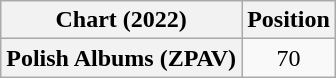<table class="wikitable plainrowheaders" style="text-align:center">
<tr>
<th scope="col">Chart (2022)</th>
<th scope="col">Position</th>
</tr>
<tr>
<th scope="row">Polish Albums (ZPAV)</th>
<td>70</td>
</tr>
</table>
